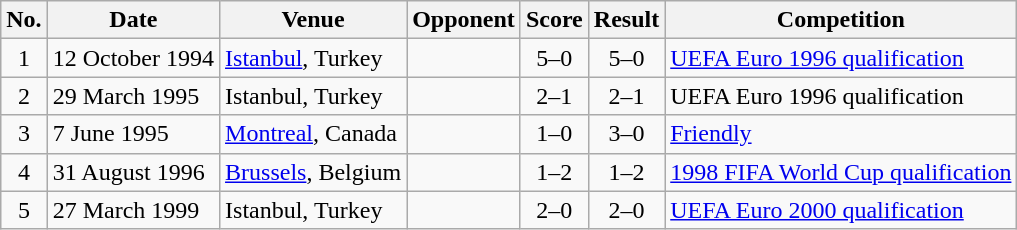<table class="wikitable sortable">
<tr>
<th scope="col">No.</th>
<th scope="col">Date</th>
<th scope="col">Venue</th>
<th scope="col">Opponent</th>
<th scope="col">Score</th>
<th scope="col">Result</th>
<th scope="col">Competition</th>
</tr>
<tr>
<td align="center">1</td>
<td>12 October 1994</td>
<td><a href='#'>Istanbul</a>, Turkey</td>
<td></td>
<td align="center">5–0</td>
<td align="center">5–0</td>
<td><a href='#'>UEFA Euro 1996 qualification</a></td>
</tr>
<tr>
<td align="center">2</td>
<td>29 March 1995</td>
<td>Istanbul, Turkey</td>
<td></td>
<td align="center">2–1</td>
<td align="center">2–1</td>
<td>UEFA Euro 1996 qualification</td>
</tr>
<tr>
<td align="center">3</td>
<td>7 June 1995</td>
<td><a href='#'>Montreal</a>, Canada</td>
<td></td>
<td align="center">1–0</td>
<td align="center">3–0</td>
<td><a href='#'>Friendly</a></td>
</tr>
<tr>
<td align="center">4</td>
<td>31 August 1996</td>
<td><a href='#'>Brussels</a>, Belgium</td>
<td></td>
<td align="center">1–2</td>
<td align="center">1–2</td>
<td><a href='#'>1998 FIFA World Cup qualification</a></td>
</tr>
<tr>
<td align="center">5</td>
<td>27 March 1999</td>
<td>Istanbul, Turkey</td>
<td></td>
<td align="center">2–0</td>
<td align="center">2–0</td>
<td><a href='#'>UEFA Euro 2000 qualification</a></td>
</tr>
</table>
